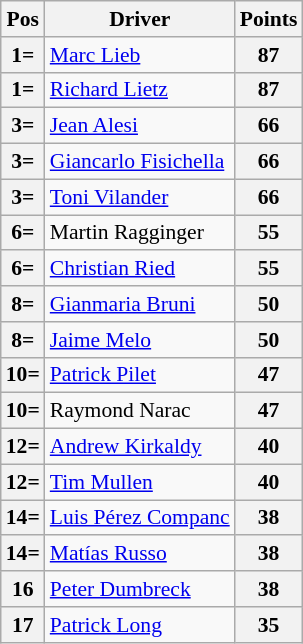<table class="wikitable" style="font-size: 90%;">
<tr>
<th>Pos</th>
<th>Driver</th>
<th>Points</th>
</tr>
<tr>
<th>1=</th>
<td> <a href='#'>Marc Lieb</a></td>
<th align="center">87</th>
</tr>
<tr>
<th>1=</th>
<td> <a href='#'>Richard Lietz</a></td>
<th align="center">87</th>
</tr>
<tr>
<th>3=</th>
<td> <a href='#'>Jean Alesi</a></td>
<th align="center">66</th>
</tr>
<tr>
<th>3=</th>
<td> <a href='#'>Giancarlo Fisichella</a></td>
<th align="center">66</th>
</tr>
<tr>
<th>3=</th>
<td> <a href='#'>Toni Vilander</a></td>
<th align="center">66</th>
</tr>
<tr>
<th>6=</th>
<td> Martin Ragginger</td>
<th align="center">55</th>
</tr>
<tr>
<th>6=</th>
<td> <a href='#'>Christian Ried</a></td>
<th align="center">55</th>
</tr>
<tr>
<th>8=</th>
<td> <a href='#'>Gianmaria Bruni</a></td>
<th align="center">50</th>
</tr>
<tr>
<th>8=</th>
<td> <a href='#'>Jaime Melo</a></td>
<th align="center">50</th>
</tr>
<tr>
<th>10=</th>
<td> <a href='#'>Patrick Pilet</a></td>
<th align="center">47</th>
</tr>
<tr>
<th>10=</th>
<td> Raymond Narac</td>
<th align="center">47</th>
</tr>
<tr>
<th>12=</th>
<td> <a href='#'>Andrew Kirkaldy</a></td>
<th align="center">40</th>
</tr>
<tr>
<th>12=</th>
<td> <a href='#'>Tim Mullen</a></td>
<th align="center">40</th>
</tr>
<tr>
<th>14=</th>
<td> <a href='#'>Luis Pérez Companc</a></td>
<th align="center">38</th>
</tr>
<tr>
<th>14=</th>
<td> <a href='#'>Matías Russo</a></td>
<th align="center">38</th>
</tr>
<tr>
<th>16</th>
<td> <a href='#'>Peter Dumbreck</a></td>
<th align="center">38</th>
</tr>
<tr>
<th>17</th>
<td> <a href='#'>Patrick Long</a></td>
<th align="center">35</th>
</tr>
</table>
